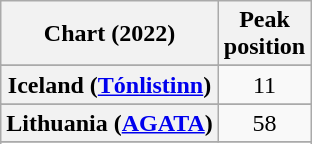<table class="wikitable sortable plainrowheaders" style="text-align:center">
<tr>
<th scope="col">Chart (2022)</th>
<th scope="col">Peak<br>position</th>
</tr>
<tr>
</tr>
<tr>
</tr>
<tr>
</tr>
<tr>
</tr>
<tr>
</tr>
<tr>
</tr>
<tr>
</tr>
<tr>
<th scope="row">Iceland (<a href='#'>Tónlistinn</a>)</th>
<td>11</td>
</tr>
<tr>
</tr>
<tr>
<th scope="row">Lithuania (<a href='#'>AGATA</a>)</th>
<td>58</td>
</tr>
<tr>
</tr>
<tr>
</tr>
<tr>
</tr>
<tr>
</tr>
<tr>
</tr>
<tr>
</tr>
<tr>
</tr>
<tr>
</tr>
<tr>
</tr>
<tr>
</tr>
<tr>
</tr>
<tr>
</tr>
<tr>
</tr>
</table>
